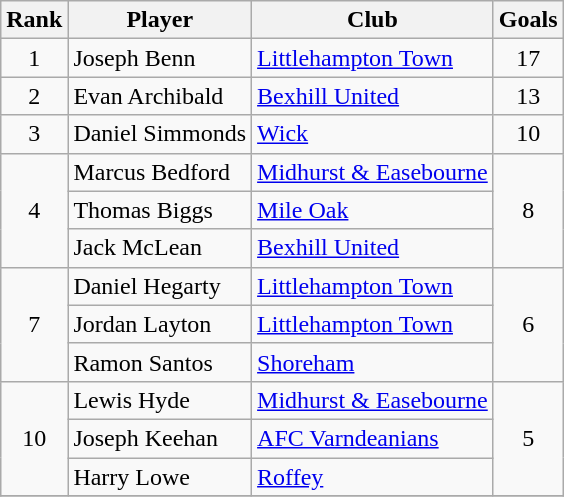<table class="wikitable" style="text-align:center">
<tr>
<th>Rank</th>
<th>Player</th>
<th>Club</th>
<th>Goals</th>
</tr>
<tr>
<td>1</td>
<td align="left">Joseph Benn</td>
<td align="left"><a href='#'>Littlehampton Town</a></td>
<td>17</td>
</tr>
<tr>
<td>2</td>
<td align="left">Evan Archibald</td>
<td align="left"><a href='#'>Bexhill United</a></td>
<td>13</td>
</tr>
<tr>
<td>3</td>
<td align="left">Daniel Simmonds</td>
<td align="left"><a href='#'>Wick</a></td>
<td>10</td>
</tr>
<tr>
<td rowspan=3>4</td>
<td align="left">Marcus Bedford</td>
<td align="left"><a href='#'>Midhurst & Easebourne</a></td>
<td rowspan=3>8</td>
</tr>
<tr>
<td align="left">Thomas Biggs</td>
<td align="left"><a href='#'>Mile Oak</a></td>
</tr>
<tr>
<td align="left">Jack McLean</td>
<td align="left"><a href='#'>Bexhill United</a></td>
</tr>
<tr>
<td rowspan=3>7</td>
<td align="left">Daniel Hegarty</td>
<td align="left"><a href='#'>Littlehampton Town</a></td>
<td rowspan=3>6</td>
</tr>
<tr>
<td align="left">Jordan Layton</td>
<td align="left"><a href='#'>Littlehampton Town</a></td>
</tr>
<tr>
<td align="left">Ramon Santos</td>
<td align="left"><a href='#'>Shoreham</a></td>
</tr>
<tr>
<td rowspan=3>10</td>
<td align="left">Lewis Hyde</td>
<td align="left"><a href='#'>Midhurst & Easebourne</a></td>
<td rowspan=3>5</td>
</tr>
<tr>
<td align="left">Joseph Keehan</td>
<td align="left"><a href='#'>AFC Varndeanians</a></td>
</tr>
<tr>
<td align="left">Harry Lowe</td>
<td align="left"><a href='#'>Roffey</a></td>
</tr>
<tr>
</tr>
</table>
